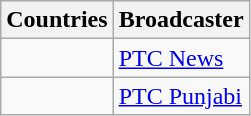<table class="wikitable">
<tr>
<th>Countries</th>
<th>Broadcaster</th>
</tr>
<tr>
<td></td>
<td><a href='#'>PTC News</a></td>
</tr>
<tr>
<td><br></td>
<td><a href='#'>PTC Punjabi</a></td>
</tr>
</table>
